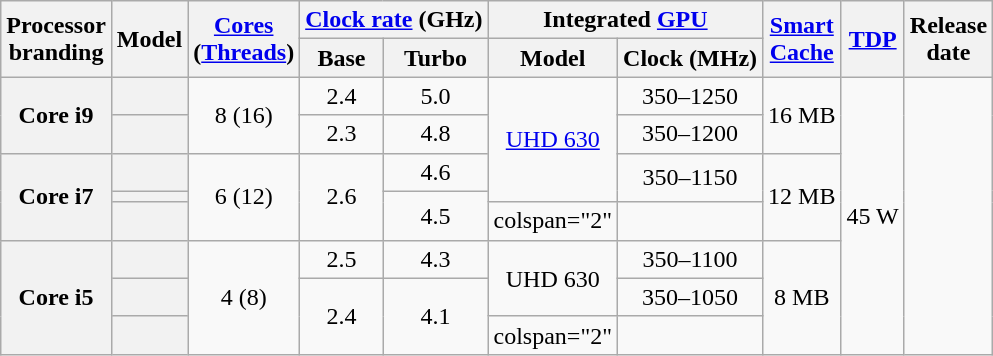<table class="wikitable sortable nowrap" style="text-align: center;">
<tr>
<th class="unsortable" rowspan="2">Processor<br>branding</th>
<th rowspan="2">Model</th>
<th class="unsortable" rowspan="2"><a href='#'>Cores</a><br>(<a href='#'>Threads</a>)</th>
<th colspan="2"><a href='#'>Clock rate</a> (GHz)</th>
<th colspan="2">Integrated <a href='#'>GPU</a></th>
<th class="unsortable" rowspan="2"><a href='#'>Smart<br>Cache</a></th>
<th rowspan="2"><a href='#'>TDP</a></th>
<th rowspan="2">Release<br>date</th>
</tr>
<tr>
<th class="unsortable">Base</th>
<th class="unsortable">Turbo</th>
<th class="unsortable">Model</th>
<th class="unsortable">Clock (MHz)</th>
</tr>
<tr>
<th rowspan="2">Core i9</th>
<th style="text-align:left;" data-sort-value="sku8"></th>
<td rowspan="2">8 (16)</td>
<td>2.4</td>
<td>5.0</td>
<td rowspan="4"><a href='#'>UHD 630</a></td>
<td>350–1250</td>
<td rowspan="2">16 MB</td>
<td rowspan="8">45 W</td>
<td rowspan="8"></td>
</tr>
<tr>
<th style="text-align:left;" data-sort-value="sku7"></th>
<td>2.3</td>
<td>4.8</td>
<td>350–1200</td>
</tr>
<tr>
<th rowspan="3">Core i7</th>
<th style="text-align:left;" data-sort-value="sku6"></th>
<td rowspan="3">6 (12)</td>
<td rowspan="3">2.6</td>
<td>4.6</td>
<td rowspan="2">350–1150</td>
<td rowspan="3">12 MB</td>
</tr>
<tr>
<th style="text-align:left;" data-sort-value="sku5"></th>
<td rowspan="2">4.5</td>
</tr>
<tr>
<th style="text-align:left;" data-sort-value="sku4"></th>
<td>colspan="2" </td>
</tr>
<tr>
<th rowspan="3">Core i5</th>
<th style="text-align:left;" data-sort-value="sku3"></th>
<td rowspan="3">4 (8)</td>
<td>2.5</td>
<td>4.3</td>
<td rowspan="2">UHD 630</td>
<td>350–1100</td>
<td rowspan="3">8 MB</td>
</tr>
<tr>
<th style="text-align:left;" data-sort-value="sku2"></th>
<td rowspan="2">2.4</td>
<td rowspan="2">4.1</td>
<td>350–1050</td>
</tr>
<tr>
<th style="text-align:left;" data-sort-value="sku1"></th>
<td>colspan="2" </td>
</tr>
</table>
